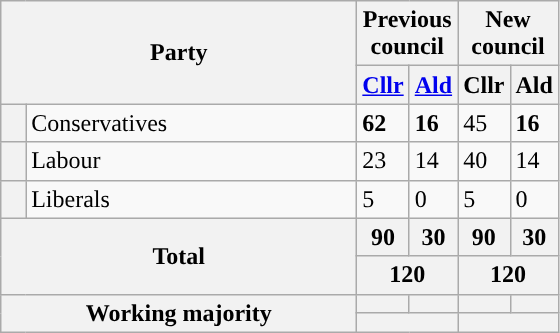<table class="wikitable">
<tr>
<th colspan="2" rowspan="2" style="width: 230px">Party</th>
<th valign=top colspan="2" style="width: 30px">Previous council</th>
<th valign=top colspan="2" style="width: 30px">New council</th>
</tr>
<tr>
<th><a href='#'>Cllr</a></th>
<th><a href='#'>Ald</a></th>
<th>Cllr</th>
<th>Ald</th>
</tr>
<tr>
<th style="background-color: "></th>
<td>Conservatives</td>
<td><strong>62</strong></td>
<td><strong>16</strong></td>
<td>45</td>
<td><strong>16</strong></td>
</tr>
<tr>
<th style="background-color: "></th>
<td>Labour</td>
<td>23</td>
<td>14</td>
<td>40</td>
<td>14</td>
</tr>
<tr>
<th style="background-color: "></th>
<td>Liberals</td>
<td>5</td>
<td>0</td>
<td>5</td>
<td>0</td>
</tr>
<tr>
<th colspan="2" rowspan="2">Total</th>
<th style="text-align: center">90</th>
<th style="text-align: center">30</th>
<th style="text-align: center">90</th>
<th style="text-align: center">30</th>
</tr>
<tr>
<th colspan="2" style="text-align: center">120</th>
<th colspan="2" style="text-align: center">120</th>
</tr>
<tr>
<th colspan="2" rowspan="2">Working majority</th>
<th></th>
<th></th>
<th></th>
<th></th>
</tr>
<tr>
<th colspan="2"></th>
<th colspan="2"></th>
</tr>
</table>
